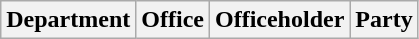<table class="wikitable">
<tr>
<th scope="col">Department</th>
<th scope="col">Office</th>
<th scope="col">Officeholder</th>
<th scope="col">Party<br>











</th>
</tr>
</table>
